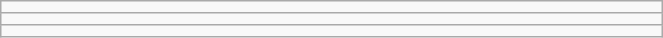<table class="wikitable" style=" text-align:center; font-size:110%;" width="35%">
<tr>
<td></td>
</tr>
<tr>
<td></td>
</tr>
<tr>
<td></td>
</tr>
</table>
